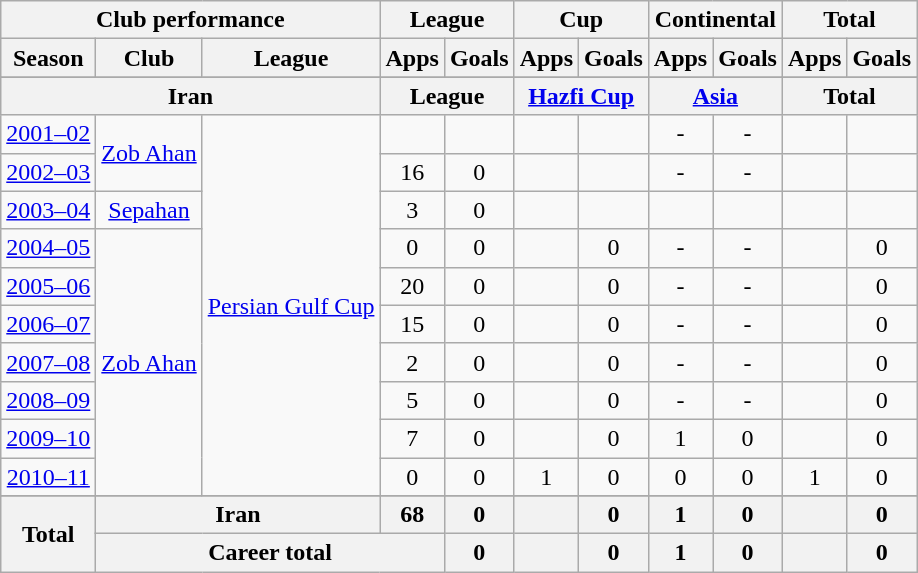<table class="wikitable" style="text-align:center">
<tr>
<th colspan=3>Club performance</th>
<th colspan=2>League</th>
<th colspan=2>Cup</th>
<th colspan=2>Continental</th>
<th colspan=2>Total</th>
</tr>
<tr>
<th>Season</th>
<th>Club</th>
<th>League</th>
<th>Apps</th>
<th>Goals</th>
<th>Apps</th>
<th>Goals</th>
<th>Apps</th>
<th>Goals</th>
<th>Apps</th>
<th>Goals</th>
</tr>
<tr>
</tr>
<tr>
<th colspan=3>Iran</th>
<th colspan=2>League</th>
<th colspan=2><a href='#'>Hazfi Cup</a></th>
<th colspan=2><a href='#'>Asia</a></th>
<th colspan=2>Total</th>
</tr>
<tr>
<td><a href='#'>2001–02</a></td>
<td rowspan="2"><a href='#'>Zob Ahan</a></td>
<td rowspan="10"><a href='#'>Persian Gulf Cup</a></td>
<td></td>
<td></td>
<td></td>
<td></td>
<td>-</td>
<td>-</td>
<td></td>
<td></td>
</tr>
<tr>
<td><a href='#'>2002–03</a></td>
<td>16</td>
<td>0</td>
<td></td>
<td></td>
<td>-</td>
<td>-</td>
<td></td>
<td></td>
</tr>
<tr>
<td><a href='#'>2003–04</a></td>
<td><a href='#'>Sepahan</a></td>
<td>3</td>
<td>0</td>
<td></td>
<td></td>
<td></td>
<td></td>
<td></td>
<td></td>
</tr>
<tr>
<td><a href='#'>2004–05</a></td>
<td rowspan="7"><a href='#'>Zob Ahan</a></td>
<td>0</td>
<td>0</td>
<td></td>
<td>0</td>
<td>-</td>
<td>-</td>
<td></td>
<td>0</td>
</tr>
<tr>
<td><a href='#'>2005–06</a></td>
<td>20</td>
<td>0</td>
<td></td>
<td>0</td>
<td>-</td>
<td>-</td>
<td></td>
<td>0</td>
</tr>
<tr>
<td><a href='#'>2006–07</a></td>
<td>15</td>
<td>0</td>
<td></td>
<td>0</td>
<td>-</td>
<td>-</td>
<td></td>
<td>0</td>
</tr>
<tr>
<td><a href='#'>2007–08</a></td>
<td>2</td>
<td>0</td>
<td></td>
<td>0</td>
<td>-</td>
<td>-</td>
<td></td>
<td>0</td>
</tr>
<tr>
<td><a href='#'>2008–09</a></td>
<td>5</td>
<td>0</td>
<td></td>
<td>0</td>
<td>-</td>
<td>-</td>
<td></td>
<td>0</td>
</tr>
<tr>
<td><a href='#'>2009–10</a></td>
<td>7</td>
<td>0</td>
<td></td>
<td>0</td>
<td>1</td>
<td>0</td>
<td></td>
<td>0</td>
</tr>
<tr>
<td><a href='#'>2010–11</a></td>
<td>0</td>
<td>0</td>
<td>1</td>
<td>0</td>
<td>0</td>
<td>0</td>
<td>1</td>
<td>0</td>
</tr>
<tr>
</tr>
<tr>
<th rowspan=4>Total</th>
<th colspan=2>Iran</th>
<th>68</th>
<th>0</th>
<th></th>
<th>0</th>
<th>1</th>
<th>0</th>
<th></th>
<th>0</th>
</tr>
<tr>
<th colspan=3>Career total</th>
<th>0</th>
<th></th>
<th>0</th>
<th>1</th>
<th>0</th>
<th></th>
<th>0</th>
</tr>
</table>
